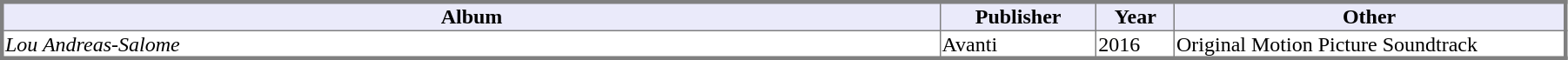<table class="sortable" border=1 style="border-collapse: collapse; border-style: solid; border-width: medium;" width="95%">
<tr style="background:#eaeafa;">
<th width="60%">Album</th>
<th width="10%">Publisher</th>
<th width="5%">Year</th>
<th width="25%">Other</th>
</tr>
<tr>
<td><em>Lou Andreas-Salome</em></td>
<td>Avanti</td>
<td>2016</td>
<td>Original Motion Picture Soundtrack</td>
</tr>
<tr>
</tr>
</table>
